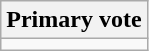<table class="wikitable">
<tr>
<th>Primary vote</th>
</tr>
<tr>
<td></td>
</tr>
</table>
